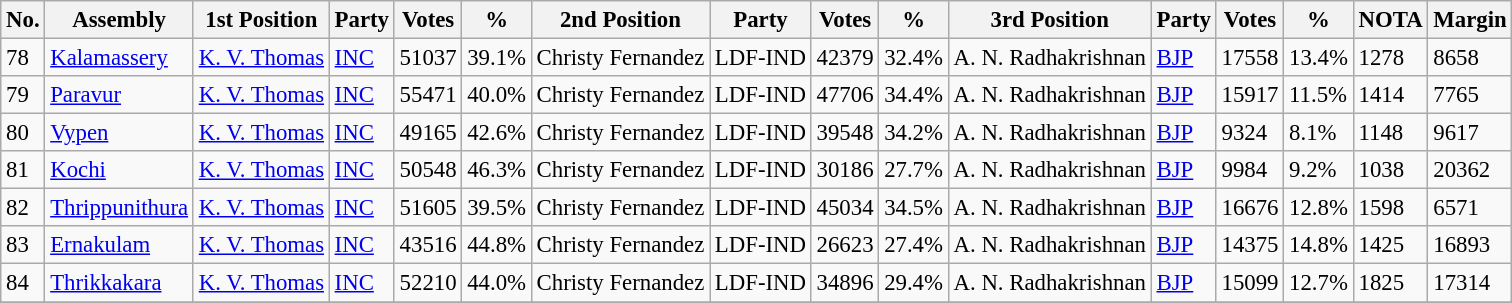<table class="wikitable sortable" style="font-size:95%;">
<tr>
<th>No.</th>
<th>Assembly</th>
<th>1st Position</th>
<th>Party</th>
<th>Votes</th>
<th>%</th>
<th>2nd Position</th>
<th>Party</th>
<th>Votes</th>
<th>%</th>
<th>3rd Position</th>
<th>Party</th>
<th>Votes</th>
<th>%</th>
<th>NOTA</th>
<th>Margin</th>
</tr>
<tr>
<td>78</td>
<td><a href='#'>Kalamassery</a></td>
<td><a href='#'>K. V. Thomas</a></td>
<td><a href='#'>INC</a></td>
<td>51037</td>
<td>39.1%</td>
<td>Christy Fernandez</td>
<td>LDF-IND</td>
<td>42379</td>
<td>32.4%</td>
<td>A. N. Radhakrishnan</td>
<td><a href='#'>BJP</a></td>
<td>17558</td>
<td>13.4%</td>
<td>1278</td>
<td>8658</td>
</tr>
<tr>
<td>79</td>
<td><a href='#'>Paravur</a></td>
<td><a href='#'>K. V. Thomas</a></td>
<td><a href='#'>INC</a></td>
<td>55471</td>
<td>40.0%</td>
<td>Christy Fernandez</td>
<td>LDF-IND</td>
<td>47706</td>
<td>34.4%</td>
<td>A. N. Radhakrishnan</td>
<td><a href='#'>BJP</a></td>
<td>15917</td>
<td>11.5%</td>
<td>1414</td>
<td>7765</td>
</tr>
<tr>
<td>80</td>
<td><a href='#'>Vypen</a></td>
<td><a href='#'>K. V. Thomas</a></td>
<td><a href='#'>INC</a></td>
<td>49165</td>
<td>42.6%</td>
<td>Christy Fernandez</td>
<td>LDF-IND</td>
<td>39548</td>
<td>34.2%</td>
<td>A. N. Radhakrishnan</td>
<td><a href='#'>BJP</a></td>
<td>9324</td>
<td>8.1%</td>
<td>1148</td>
<td>9617</td>
</tr>
<tr>
<td>81</td>
<td><a href='#'>Kochi</a></td>
<td><a href='#'>K. V. Thomas</a></td>
<td><a href='#'>INC</a></td>
<td>50548</td>
<td>46.3%</td>
<td>Christy Fernandez</td>
<td>LDF-IND</td>
<td>30186</td>
<td>27.7%</td>
<td>A. N. Radhakrishnan</td>
<td><a href='#'>BJP</a></td>
<td>9984</td>
<td>9.2%</td>
<td>1038</td>
<td>20362</td>
</tr>
<tr>
<td>82</td>
<td><a href='#'>Thrippunithura</a></td>
<td><a href='#'>K. V. Thomas</a></td>
<td><a href='#'>INC</a></td>
<td>51605</td>
<td>39.5%</td>
<td>Christy Fernandez</td>
<td>LDF-IND</td>
<td>45034</td>
<td>34.5%</td>
<td>A. N. Radhakrishnan</td>
<td><a href='#'>BJP</a></td>
<td>16676</td>
<td>12.8%</td>
<td>1598</td>
<td>6571</td>
</tr>
<tr>
<td>83</td>
<td><a href='#'>Ernakulam</a></td>
<td><a href='#'>K. V. Thomas</a></td>
<td><a href='#'>INC</a></td>
<td>43516</td>
<td>44.8%</td>
<td>Christy Fernandez</td>
<td>LDF-IND</td>
<td>26623</td>
<td>27.4%</td>
<td>A. N. Radhakrishnan</td>
<td><a href='#'>BJP</a></td>
<td>14375</td>
<td>14.8%</td>
<td>1425</td>
<td>16893</td>
</tr>
<tr>
<td>84</td>
<td><a href='#'>Thrikkakara</a></td>
<td><a href='#'>K. V. Thomas</a></td>
<td><a href='#'>INC</a></td>
<td>52210</td>
<td>44.0%</td>
<td>Christy Fernandez</td>
<td>LDF-IND</td>
<td>34896</td>
<td>29.4%</td>
<td>A. N. Radhakrishnan</td>
<td><a href='#'>BJP</a></td>
<td>15099</td>
<td>12.7%</td>
<td>1825</td>
<td>17314</td>
</tr>
<tr>
</tr>
<tr>
</tr>
</table>
